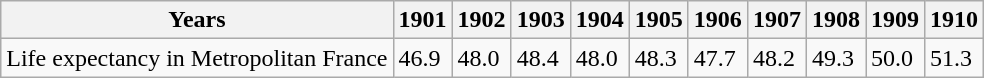<table class="wikitable">
<tr>
<th>Years</th>
<th>1901</th>
<th>1902</th>
<th>1903</th>
<th>1904</th>
<th>1905</th>
<th>1906</th>
<th>1907</th>
<th>1908</th>
<th>1909</th>
<th>1910</th>
</tr>
<tr>
<td>Life expectancy in Metropolitan France</td>
<td>46.9</td>
<td>48.0</td>
<td>48.4</td>
<td>48.0</td>
<td>48.3</td>
<td>47.7</td>
<td>48.2</td>
<td>49.3</td>
<td>50.0</td>
<td>51.3</td>
</tr>
</table>
